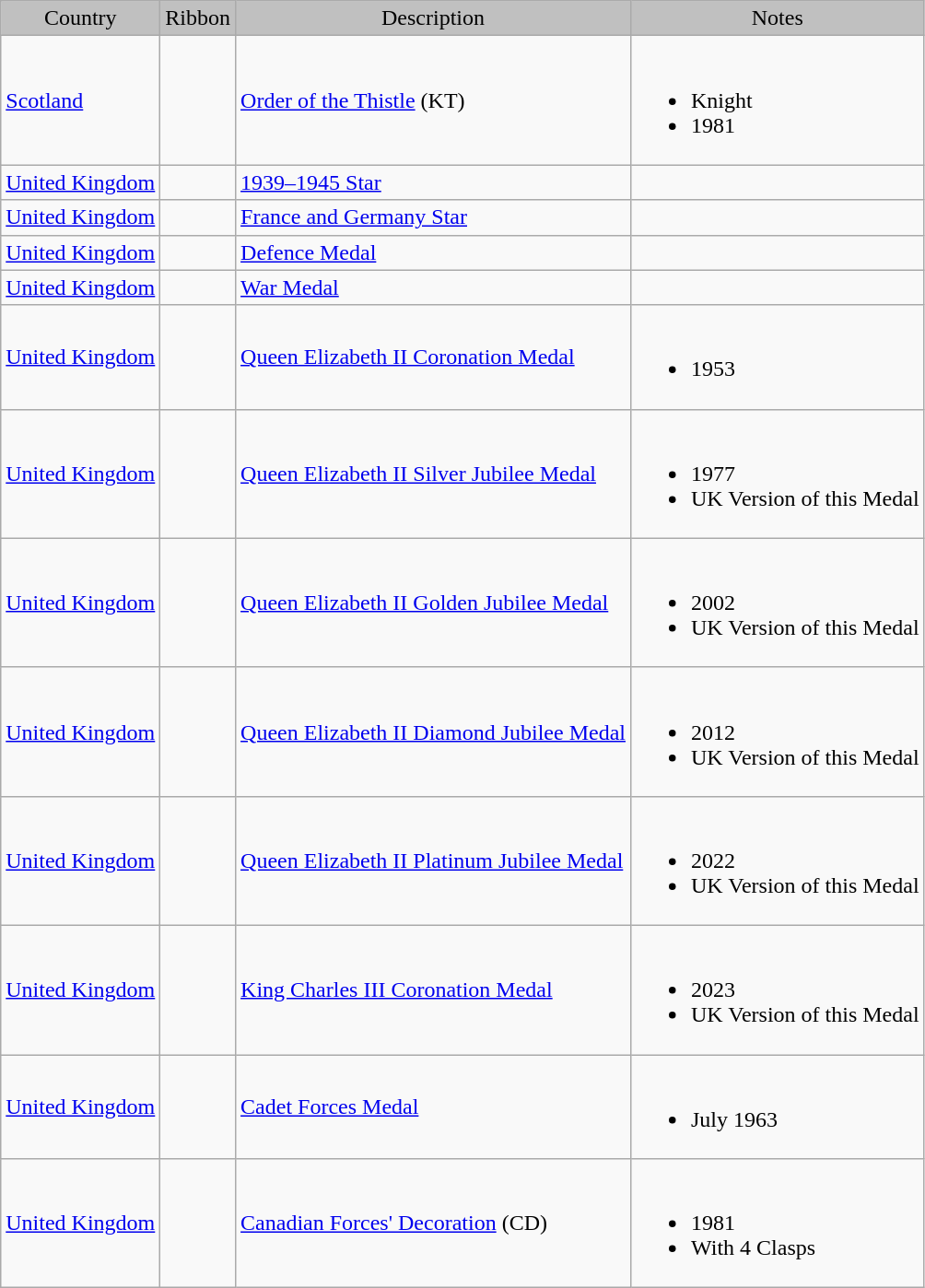<table class="wikitable">
<tr style="background:silver;" align="center">
<td>Country</td>
<td>Ribbon</td>
<td>Description</td>
<td>Notes</td>
</tr>
<tr>
<td><a href='#'>Scotland</a></td>
<td></td>
<td><a href='#'>Order of the Thistle</a> (KT)</td>
<td><br><ul><li>Knight</li><li>1981</li></ul></td>
</tr>
<tr>
<td><a href='#'>United Kingdom</a></td>
<td></td>
<td><a href='#'>1939–1945 Star</a></td>
<td></td>
</tr>
<tr>
<td><a href='#'>United Kingdom</a></td>
<td></td>
<td><a href='#'>France and Germany Star</a></td>
<td></td>
</tr>
<tr>
<td><a href='#'>United Kingdom</a></td>
<td></td>
<td><a href='#'>Defence Medal</a></td>
<td></td>
</tr>
<tr>
<td><a href='#'>United Kingdom</a></td>
<td></td>
<td><a href='#'>War Medal</a></td>
<td></td>
</tr>
<tr>
<td><a href='#'>United Kingdom</a></td>
<td></td>
<td><a href='#'>Queen Elizabeth II Coronation Medal</a></td>
<td><br><ul><li>1953</li></ul></td>
</tr>
<tr>
<td><a href='#'>United Kingdom</a></td>
<td></td>
<td><a href='#'>Queen Elizabeth II Silver Jubilee Medal</a></td>
<td><br><ul><li>1977</li><li>UK Version of this Medal</li></ul></td>
</tr>
<tr>
<td><a href='#'>United Kingdom</a></td>
<td></td>
<td><a href='#'>Queen Elizabeth II Golden Jubilee Medal</a></td>
<td><br><ul><li>2002</li><li>UK Version of this Medal</li></ul></td>
</tr>
<tr>
<td><a href='#'>United Kingdom</a></td>
<td></td>
<td><a href='#'>Queen Elizabeth II Diamond Jubilee Medal</a></td>
<td><br><ul><li>2012</li><li>UK Version of this Medal</li></ul></td>
</tr>
<tr>
<td><a href='#'>United Kingdom</a></td>
<td></td>
<td><a href='#'>Queen Elizabeth II Platinum Jubilee Medal</a></td>
<td><br><ul><li>2022</li><li>UK Version of this Medal</li></ul></td>
</tr>
<tr>
<td><a href='#'>United Kingdom</a></td>
<td></td>
<td><a href='#'>King Charles III Coronation Medal</a></td>
<td><br><ul><li>2023</li><li>UK Version of this Medal</li></ul></td>
</tr>
<tr>
<td><a href='#'>United Kingdom</a></td>
<td></td>
<td><a href='#'>Cadet Forces Medal</a></td>
<td><br><ul><li>July 1963</li></ul></td>
</tr>
<tr>
<td><a href='#'>United Kingdom</a></td>
<td></td>
<td><a href='#'>Canadian Forces' Decoration</a> (CD)</td>
<td><br><ul><li>1981</li><li>With 4 Clasps</li></ul></td>
</tr>
</table>
